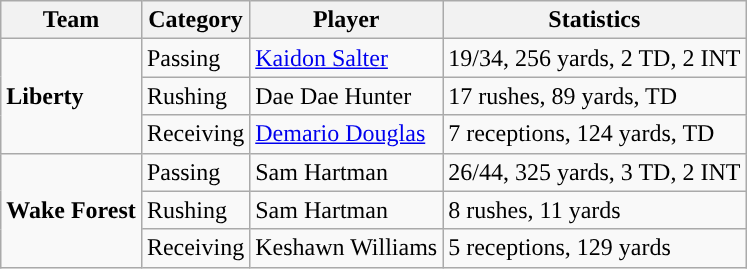<table class="wikitable" style="float: left;">
<tr>
<th>Team</th>
<th>Category</th>
<th>Player</th>
<th>Statistics</th>
</tr>
<tr>
<td rowspan=3><strong>Liberty</strong></td>
<td>Passing</td>
<td><a href='#'>Kaidon Salter</a></td>
<td>19/34, 256 yards, 2 TD, 2 INT</td>
</tr>
<tr>
<td>Rushing</td>
<td>Dae Dae Hunter</td>
<td>17 rushes, 89 yards, TD</td>
</tr>
<tr>
<td>Receiving</td>
<td><a href='#'>Demario Douglas</a></td>
<td>7 receptions, 124 yards, TD</td>
</tr>
<tr>
<td rowspan=3><strong>Wake Forest</strong></td>
<td>Passing</td>
<td>Sam Hartman</td>
<td>26/44, 325 yards, 3 TD, 2 INT</td>
</tr>
<tr>
<td>Rushing</td>
<td>Sam Hartman</td>
<td>8 rushes, 11 yards</td>
</tr>
<tr>
<td>Receiving</td>
<td>Keshawn Williams</td>
<td>5 receptions, 129 yards</td>
</tr>
</table>
